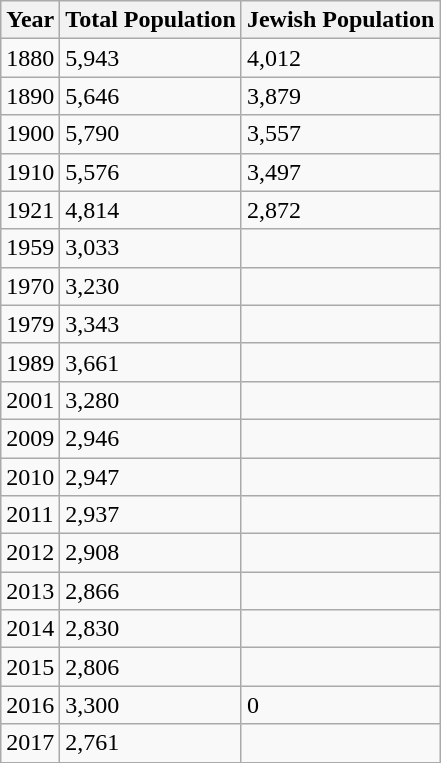<table class="wikitable">
<tr>
<th>Year</th>
<th>Total Population</th>
<th>Jewish Population</th>
</tr>
<tr>
<td>1880</td>
<td>5,943</td>
<td>4,012</td>
</tr>
<tr>
<td>1890</td>
<td>5,646</td>
<td>3,879</td>
</tr>
<tr>
<td>1900</td>
<td>5,790</td>
<td>3,557</td>
</tr>
<tr>
<td>1910</td>
<td>5,576</td>
<td>3,497</td>
</tr>
<tr>
<td>1921</td>
<td>4,814</td>
<td>2,872</td>
</tr>
<tr>
<td>1959</td>
<td>3,033</td>
<td></td>
</tr>
<tr>
<td>1970</td>
<td>3,230</td>
<td></td>
</tr>
<tr>
<td>1979</td>
<td>3,343</td>
<td></td>
</tr>
<tr>
<td>1989</td>
<td>3,661</td>
<td></td>
</tr>
<tr>
<td>2001</td>
<td>3,280</td>
<td></td>
</tr>
<tr>
<td>2009</td>
<td>2,946</td>
<td></td>
</tr>
<tr>
<td>2010</td>
<td>2,947</td>
<td></td>
</tr>
<tr>
<td>2011</td>
<td>2,937</td>
<td></td>
</tr>
<tr>
<td>2012</td>
<td>2,908</td>
<td></td>
</tr>
<tr>
<td>2013</td>
<td>2,866</td>
<td></td>
</tr>
<tr>
<td>2014</td>
<td>2,830</td>
<td></td>
</tr>
<tr>
<td>2015</td>
<td>2,806</td>
<td></td>
</tr>
<tr>
<td>2016</td>
<td>3,300</td>
<td>0</td>
</tr>
<tr>
<td>2017</td>
<td>2,761</td>
<td></td>
</tr>
</table>
